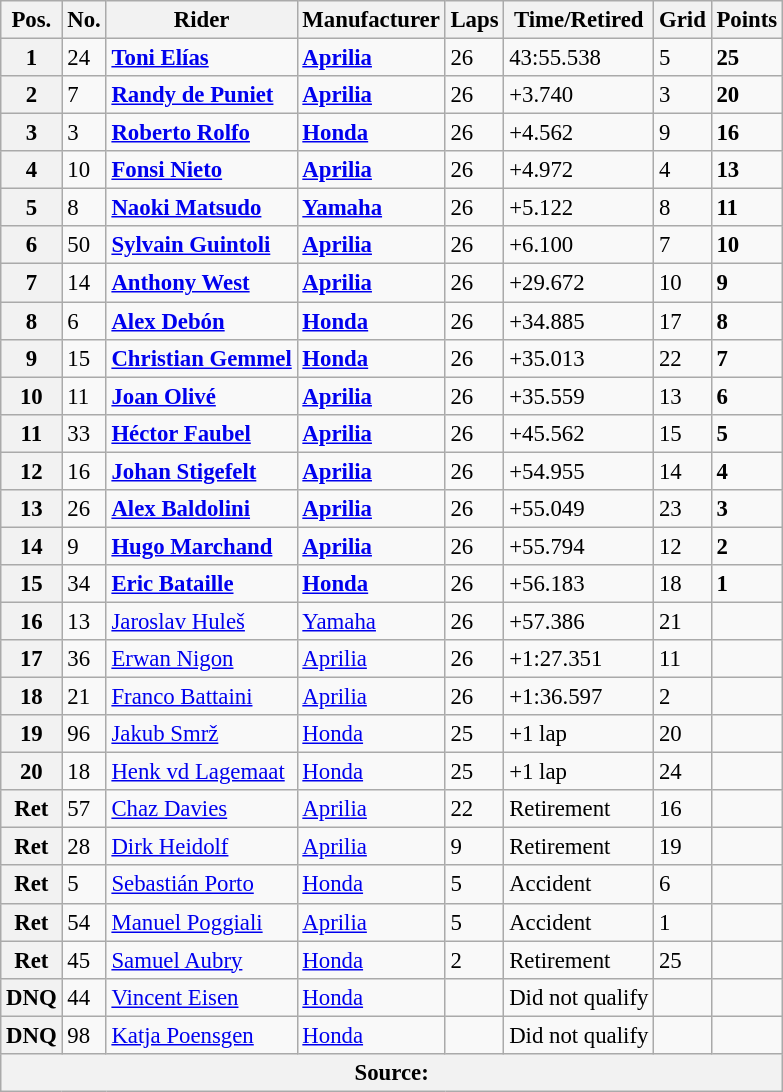<table class="wikitable" style="font-size: 95%;">
<tr>
<th>Pos.</th>
<th>No.</th>
<th>Rider</th>
<th>Manufacturer</th>
<th>Laps</th>
<th>Time/Retired</th>
<th>Grid</th>
<th>Points</th>
</tr>
<tr>
<th>1</th>
<td>24</td>
<td> <strong><a href='#'>Toni Elías</a></strong></td>
<td><strong><a href='#'>Aprilia</a></strong></td>
<td>26</td>
<td>43:55.538</td>
<td>5</td>
<td><strong>25</strong></td>
</tr>
<tr>
<th>2</th>
<td>7</td>
<td> <strong><a href='#'>Randy de Puniet</a></strong></td>
<td><strong><a href='#'>Aprilia</a></strong></td>
<td>26</td>
<td>+3.740</td>
<td>3</td>
<td><strong>20</strong></td>
</tr>
<tr>
<th>3</th>
<td>3</td>
<td> <strong><a href='#'>Roberto Rolfo</a></strong></td>
<td><strong><a href='#'>Honda</a></strong></td>
<td>26</td>
<td>+4.562</td>
<td>9</td>
<td><strong>16</strong></td>
</tr>
<tr>
<th>4</th>
<td>10</td>
<td> <strong><a href='#'>Fonsi Nieto</a></strong></td>
<td><strong><a href='#'>Aprilia</a></strong></td>
<td>26</td>
<td>+4.972</td>
<td>4</td>
<td><strong>13</strong></td>
</tr>
<tr>
<th>5</th>
<td>8</td>
<td> <strong><a href='#'>Naoki Matsudo</a></strong></td>
<td><strong><a href='#'>Yamaha</a></strong></td>
<td>26</td>
<td>+5.122</td>
<td>8</td>
<td><strong>11</strong></td>
</tr>
<tr>
<th>6</th>
<td>50</td>
<td> <strong><a href='#'>Sylvain Guintoli</a></strong></td>
<td><strong><a href='#'>Aprilia</a></strong></td>
<td>26</td>
<td>+6.100</td>
<td>7</td>
<td><strong>10</strong></td>
</tr>
<tr>
<th>7</th>
<td>14</td>
<td> <strong><a href='#'>Anthony West</a></strong></td>
<td><strong><a href='#'>Aprilia</a></strong></td>
<td>26</td>
<td>+29.672</td>
<td>10</td>
<td><strong>9</strong></td>
</tr>
<tr>
<th>8</th>
<td>6</td>
<td> <strong><a href='#'>Alex Debón</a></strong></td>
<td><strong><a href='#'>Honda</a></strong></td>
<td>26</td>
<td>+34.885</td>
<td>17</td>
<td><strong>8</strong></td>
</tr>
<tr>
<th>9</th>
<td>15</td>
<td> <strong><a href='#'>Christian Gemmel</a></strong></td>
<td><strong><a href='#'>Honda</a></strong></td>
<td>26</td>
<td>+35.013</td>
<td>22</td>
<td><strong>7</strong></td>
</tr>
<tr>
<th>10</th>
<td>11</td>
<td> <strong><a href='#'>Joan Olivé</a></strong></td>
<td><strong><a href='#'>Aprilia</a></strong></td>
<td>26</td>
<td>+35.559</td>
<td>13</td>
<td><strong>6</strong></td>
</tr>
<tr>
<th>11</th>
<td>33</td>
<td> <strong><a href='#'>Héctor Faubel</a></strong></td>
<td><strong><a href='#'>Aprilia</a></strong></td>
<td>26</td>
<td>+45.562</td>
<td>15</td>
<td><strong>5</strong></td>
</tr>
<tr>
<th>12</th>
<td>16</td>
<td> <strong><a href='#'>Johan Stigefelt</a></strong></td>
<td><strong><a href='#'>Aprilia</a></strong></td>
<td>26</td>
<td>+54.955</td>
<td>14</td>
<td><strong>4</strong></td>
</tr>
<tr>
<th>13</th>
<td>26</td>
<td> <strong><a href='#'>Alex Baldolini</a></strong></td>
<td><strong><a href='#'>Aprilia</a></strong></td>
<td>26</td>
<td>+55.049</td>
<td>23</td>
<td><strong>3</strong></td>
</tr>
<tr>
<th>14</th>
<td>9</td>
<td> <strong><a href='#'>Hugo Marchand</a></strong></td>
<td><strong><a href='#'>Aprilia</a></strong></td>
<td>26</td>
<td>+55.794</td>
<td>12</td>
<td><strong>2</strong></td>
</tr>
<tr>
<th>15</th>
<td>34</td>
<td> <strong><a href='#'>Eric Bataille</a></strong></td>
<td><strong><a href='#'>Honda</a></strong></td>
<td>26</td>
<td>+56.183</td>
<td>18</td>
<td><strong>1</strong></td>
</tr>
<tr>
<th>16</th>
<td>13</td>
<td> <a href='#'>Jaroslav Huleš</a></td>
<td><a href='#'>Yamaha</a></td>
<td>26</td>
<td>+57.386</td>
<td>21</td>
<td></td>
</tr>
<tr>
<th>17</th>
<td>36</td>
<td> <a href='#'>Erwan Nigon</a></td>
<td><a href='#'>Aprilia</a></td>
<td>26</td>
<td>+1:27.351</td>
<td>11</td>
<td></td>
</tr>
<tr>
<th>18</th>
<td>21</td>
<td> <a href='#'>Franco Battaini</a></td>
<td><a href='#'>Aprilia</a></td>
<td>26</td>
<td>+1:36.597</td>
<td>2</td>
<td></td>
</tr>
<tr>
<th>19</th>
<td>96</td>
<td> <a href='#'>Jakub Smrž</a></td>
<td><a href='#'>Honda</a></td>
<td>25</td>
<td>+1 lap</td>
<td>20</td>
<td></td>
</tr>
<tr>
<th>20</th>
<td>18</td>
<td> <a href='#'>Henk vd Lagemaat</a></td>
<td><a href='#'>Honda</a></td>
<td>25</td>
<td>+1 lap</td>
<td>24</td>
<td></td>
</tr>
<tr>
<th>Ret</th>
<td>57</td>
<td> <a href='#'>Chaz Davies</a></td>
<td><a href='#'>Aprilia</a></td>
<td>22</td>
<td>Retirement</td>
<td>16</td>
<td></td>
</tr>
<tr>
<th>Ret</th>
<td>28</td>
<td> <a href='#'>Dirk Heidolf</a></td>
<td><a href='#'>Aprilia</a></td>
<td>9</td>
<td>Retirement</td>
<td>19</td>
<td></td>
</tr>
<tr>
<th>Ret</th>
<td>5</td>
<td> <a href='#'>Sebastián Porto</a></td>
<td><a href='#'>Honda</a></td>
<td>5</td>
<td>Accident</td>
<td>6</td>
<td></td>
</tr>
<tr>
<th>Ret</th>
<td>54</td>
<td> <a href='#'>Manuel Poggiali</a></td>
<td><a href='#'>Aprilia</a></td>
<td>5</td>
<td>Accident</td>
<td>1</td>
<td></td>
</tr>
<tr>
<th>Ret</th>
<td>45</td>
<td> <a href='#'>Samuel Aubry</a></td>
<td><a href='#'>Honda</a></td>
<td>2</td>
<td>Retirement</td>
<td>25</td>
<td></td>
</tr>
<tr>
<th>DNQ</th>
<td>44</td>
<td> <a href='#'>Vincent Eisen</a></td>
<td><a href='#'>Honda</a></td>
<td></td>
<td>Did not qualify</td>
<td></td>
<td></td>
</tr>
<tr>
<th>DNQ</th>
<td>98</td>
<td> <a href='#'>Katja Poensgen</a></td>
<td><a href='#'>Honda</a></td>
<td></td>
<td>Did not qualify</td>
<td></td>
<td></td>
</tr>
<tr>
<th colspan=8>Source: </th>
</tr>
</table>
